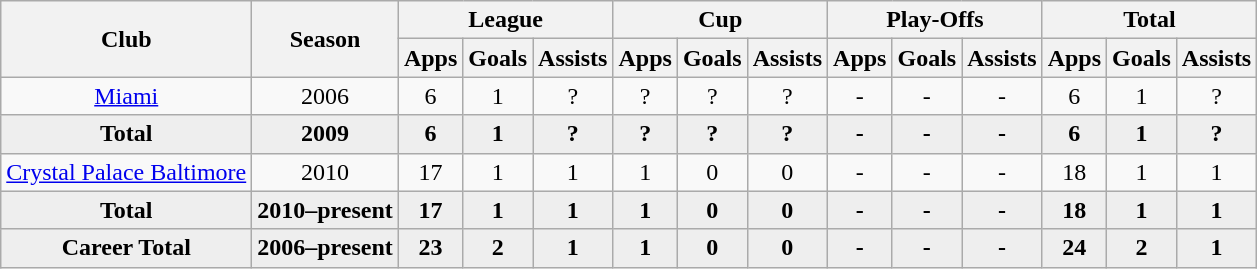<table class="wikitable" style="text-align: center;">
<tr>
<th rowspan="2">Club</th>
<th rowspan="2">Season</th>
<th colspan="3">League</th>
<th colspan="3">Cup</th>
<th colspan="3">Play-Offs</th>
<th colspan="3">Total</th>
</tr>
<tr>
<th>Apps</th>
<th>Goals</th>
<th>Assists</th>
<th>Apps</th>
<th>Goals</th>
<th>Assists</th>
<th>Apps</th>
<th>Goals</th>
<th>Assists</th>
<th>Apps</th>
<th>Goals</th>
<th>Assists</th>
</tr>
<tr>
<td style="vertical-align:top;"><a href='#'>Miami</a></td>
<td>2006</td>
<td>6</td>
<td>1</td>
<td>?</td>
<td>?</td>
<td>?</td>
<td>?</td>
<td>-</td>
<td>-</td>
<td>-</td>
<td>6</td>
<td>1</td>
<td>?</td>
</tr>
<tr style="font-weight:bold; background:#eee;">
<td><strong>Total</strong></td>
<td>2009</td>
<td>6</td>
<td>1</td>
<td>?</td>
<td>?</td>
<td>?</td>
<td>?</td>
<td>-</td>
<td>-</td>
<td>-</td>
<td>6</td>
<td>1</td>
<td>?</td>
</tr>
<tr>
<td><a href='#'>Crystal Palace Baltimore</a></td>
<td>2010</td>
<td>17</td>
<td>1</td>
<td>1</td>
<td>1</td>
<td>0</td>
<td>0</td>
<td>-</td>
<td>-</td>
<td>-</td>
<td>18</td>
<td>1</td>
<td>1</td>
</tr>
<tr style="font-weight:bold; background:#eee;">
<td><strong>Total</strong></td>
<td>2010–present</td>
<td>17</td>
<td>1</td>
<td>1</td>
<td>1</td>
<td>0</td>
<td>0</td>
<td>-</td>
<td>-</td>
<td>-</td>
<td>18</td>
<td>1</td>
<td>1</td>
</tr>
<tr style="font-weight:bold; background:#eee;">
<td><strong>Career Total</strong></td>
<td>2006–present</td>
<td>23</td>
<td>2</td>
<td>1</td>
<td>1</td>
<td>0</td>
<td>0</td>
<td>-</td>
<td>-</td>
<td>-</td>
<td>24</td>
<td>2</td>
<td>1</td>
</tr>
</table>
